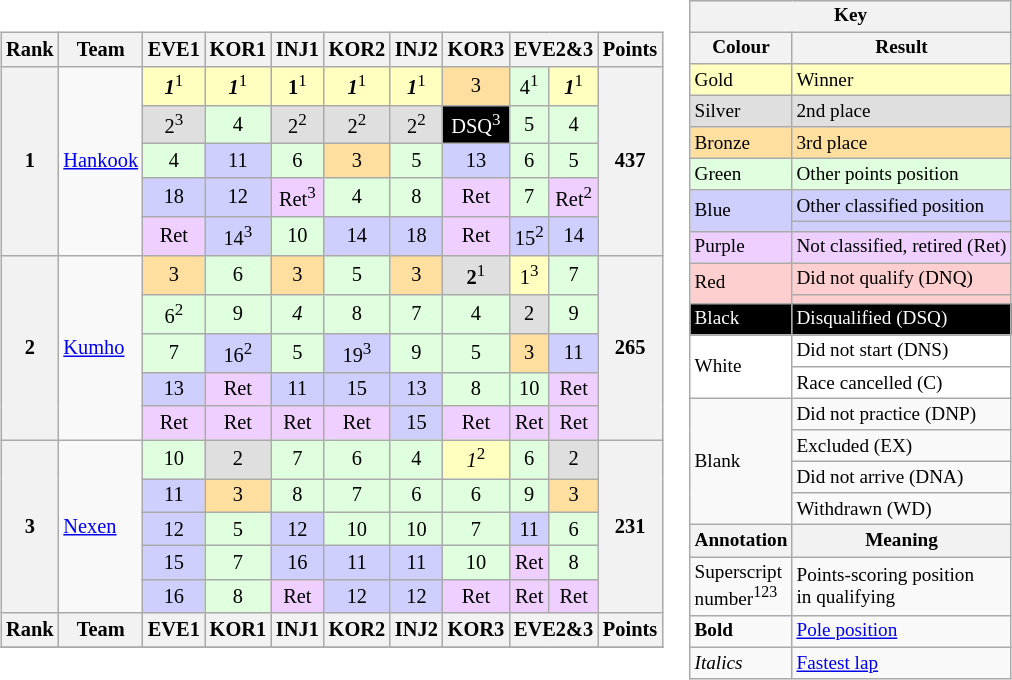<table>
<tr>
<td><br><table class="wikitable" style="font-size:85%; text-align:center">
<tr>
<th>Rank</th>
<th>Team</th>
<th>EVE1<br></th>
<th>KOR1<br></th>
<th>INJ1<br></th>
<th>KOR2<br></th>
<th>INJ2<br></th>
<th>KOR3<br></th>
<th colspan="2">EVE2&3<br></th>
<th>Points</th>
</tr>
<tr>
<th rowspan=5>1</th>
<td rowspan="5" style="text-align: left"> <a href='#'>Hankook</a></td>
<td style="background:#ffffbf;"><strong><em>1</em></strong><sup>1</sup></td>
<td style="background:#ffffbf;"><strong><em>1</em></strong><sup>1</sup></td>
<td style="background:#ffffbf;"><strong>1</strong><sup>1</sup></td>
<td style="background:#ffffbf;"><strong><em>1</em></strong><sup>1</sup></td>
<td style="background:#ffffbf;"><strong><em>1</em></strong><sup>1</sup></td>
<td style="background:#ffdf9f;">3</td>
<td style="background:#dfffdf;">4<sup>1</sup></td>
<td style="background:#ffffbf;"><strong><em>1</em></strong><sup>1</sup></td>
<th rowspan=5>437</th>
</tr>
<tr>
<td style="background:#dfdfdf;">2<sup>3</sup></td>
<td style="background:#dfffdf;">4</td>
<td style="background:#dfdfdf;">2<sup>2</sup></td>
<td style="background:#dfdfdf;">2<sup>2</sup></td>
<td style="background:#dfdfdf;">2<sup>2</sup></td>
<td style="background:#000000; color:white">DSQ<sup>3</sup></td>
<td style="background:#dfffdf;">5</td>
<td style="background:#dfffdf;">4</td>
</tr>
<tr>
<td style="background:#dfffdf;">4</td>
<td style="background:#cfcfff;">11</td>
<td style="background:#dfffdf;">6</td>
<td style="background:#ffdf9f;">3</td>
<td style="background:#dfffdf;">5</td>
<td style="background:#cfcfff;">13</td>
<td style="background:#dfffdf;">6</td>
<td style="background:#dfffdf;">5</td>
</tr>
<tr>
<td style="background:#cfcfff;">18</td>
<td style="background:#cfcfff;">12</td>
<td style="background:#efcfff;">Ret<sup>3</sup></td>
<td style="background:#dfffdf;">4</td>
<td style="background:#dfffdf;">8</td>
<td style="background:#efcfff;">Ret</td>
<td style="background:#dfffdf;">7</td>
<td style="background:#efcfff;">Ret<sup>2</sup></td>
</tr>
<tr>
<td style="background:#efcfff;">Ret</td>
<td style="background:#cfcfff;">14<sup>3</sup></td>
<td style="background:#dfffdf;">10</td>
<td style="background:#cfcfff;">14</td>
<td style="background:#cfcfff;">18</td>
<td style="background:#efcfff;">Ret</td>
<td style="background:#cfcfff;">15<sup>2</sup></td>
<td style="background:#cfcfff;">14</td>
</tr>
<tr>
<th rowspan=5>2</th>
<td rowspan="5" style="text-align: left"> <a href='#'>Kumho</a></td>
<td style="background:#ffdf9f;">3</td>
<td style="background:#dfffdf;">6</td>
<td style="background:#ffdf9f;">3</td>
<td style="background:#dfffdf;">5</td>
<td style="background:#ffdf9f;">3</td>
<td style="background:#dfdfdf;"><strong>2</strong><sup>1</sup></td>
<td style="background:#ffffbf;">1<sup>3</sup></td>
<td style="background:#dfffdf;">7</td>
<th rowspan=5>265</th>
</tr>
<tr>
<td style="background:#dfffdf;">6<sup>2</sup></td>
<td style="background:#dfffdf;">9</td>
<td style="background:#dfffdf;"><em>4</em></td>
<td style="background:#dfffdf;">8</td>
<td style="background:#dfffdf;">7</td>
<td style="background:#dfffdf;">4</td>
<td style="background:#dfdfdf;">2</td>
<td style="background:#dfffdf;">9</td>
</tr>
<tr>
<td style="background:#dfffdf;">7</td>
<td style="background:#cfcfff;">16<sup>2</sup></td>
<td style="background:#dfffdf;">5</td>
<td style="background:#cfcfff;">19<sup>3</sup></td>
<td style="background:#dfffdf;">9</td>
<td style="background:#dfffdf;">5</td>
<td style="background:#ffdf9f;">3</td>
<td style="background:#cfcfff;">11</td>
</tr>
<tr>
<td style="background:#cfcfff;">13</td>
<td style="background:#efcfff;">Ret</td>
<td style="background:#cfcfff;">11</td>
<td style="background:#cfcfff;">15</td>
<td style="background:#cfcfff;">13</td>
<td style="background:#dfffdf;">8</td>
<td style="background:#dfffdf;">10</td>
<td style="background:#efcfff;">Ret</td>
</tr>
<tr>
<td style="background:#efcfff;">Ret</td>
<td style="background:#efcfff;">Ret</td>
<td style="background:#efcfff;">Ret</td>
<td style="background:#efcfff;">Ret</td>
<td style="background:#cfcfff;">15</td>
<td style="background:#efcfff;">Ret</td>
<td style="background:#efcfff;">Ret</td>
<td style="background:#efcfff;">Ret</td>
</tr>
<tr>
<th rowspan=5>3</th>
<td rowspan="5" style="text-align: left"> <a href='#'>Nexen</a></td>
<td style="background:#dfffdf;">10</td>
<td style="background:#dfdfdf;">2</td>
<td style="background:#dfffdf;">7</td>
<td style="background:#dfffdf;">6</td>
<td style="background:#dfffdf;">4</td>
<td style="background:#ffffbf;"><em>1</em><sup>2</sup></td>
<td style="background:#dfffdf;">6</td>
<td style="background:#dfdfdf;">2</td>
<th rowspan=5>231</th>
</tr>
<tr>
<td style="background:#cfcfff;">11</td>
<td style="background:#ffdf9f;">3</td>
<td style="background:#dfffdf;">8</td>
<td style="background:#dfffdf;">7</td>
<td style="background:#dfffdf;">6</td>
<td style="background:#dfffdf;">6</td>
<td style="background:#dfffdf;">9</td>
<td style="background:#ffdf9f;">3</td>
</tr>
<tr>
<td style="background:#cfcfff;">12</td>
<td style="background:#dfffdf;">5</td>
<td style="background:#cfcfff;">12</td>
<td style="background:#dfffdf;">10</td>
<td style="background:#dfffdf;">10</td>
<td style="background:#dfffdf;">7</td>
<td style="background:#cfcfff;">11</td>
<td style="background:#dfffdf;">6</td>
</tr>
<tr>
<td style="background:#cfcfff;">15</td>
<td style="background:#dfffdf;">7</td>
<td style="background:#cfcfff;">16</td>
<td style="background:#cfcfff;">11</td>
<td style="background:#cfcfff;">11</td>
<td style="background:#dfffdf;">10</td>
<td style="background:#efcfff;">Ret</td>
<td style="background:#dfffdf;">8</td>
</tr>
<tr>
<td style="background:#cfcfff;">16</td>
<td style="background:#dfffdf;">8</td>
<td style="background:#efcfff;">Ret</td>
<td style="background:#cfcfff;">12</td>
<td style="background:#cfcfff;">12</td>
<td style="background:#efcfff;">Ret</td>
<td style="background:#efcfff;">Ret</td>
<td style="background:#efcfff;">Ret</td>
</tr>
<tr>
<th>Rank</th>
<th>Team</th>
<th>EVE1<br></th>
<th>KOR1<br></th>
<th>INJ1<br></th>
<th>KOR2<br></th>
<th>INJ2<br></th>
<th>KOR3<br></th>
<th colspan="2">EVE2&3<br></th>
<th>Points</th>
</tr>
<tr>
</tr>
</table>
</td>
<td style="vertical-align:top;"><br><table style="margin-right:0; font-size:80%" class="wikitable">
<tr>
<th colspan=2>Key</th>
</tr>
<tr>
<th>Colour</th>
<th>Result</th>
</tr>
<tr style="background-color:#FFFFBF">
<td>Gold</td>
<td>Winner</td>
</tr>
<tr style="background-color:#DFDFDF">
<td>Silver</td>
<td>2nd place</td>
</tr>
<tr style="background-color:#FFDF9F">
<td>Bronze</td>
<td>3rd place</td>
</tr>
<tr style="background-color:#DFFFDF">
<td>Green</td>
<td>Other points position</td>
</tr>
<tr style="background-color:#CFCFFF">
<td rowspan="2">Blue</td>
<td>Other classified position</td>
</tr>
<tr style="background-color:#CFCFFF">
<td></td>
</tr>
<tr style="background-color:#EFCFFF">
<td>Purple</td>
<td>Not classified, retired (Ret)</td>
</tr>
<tr style="background-color:#FFCFCF">
<td rowspan="2">Red</td>
<td>Did not qualify (DNQ)</td>
</tr>
<tr style="background-color:#FFCFCF">
<td></td>
</tr>
<tr style="background-color:#000000; color:white">
<td>Black</td>
<td>Disqualified (DSQ)</td>
</tr>
<tr style="background-color:#FFFFFF">
<td rowspan="2">White</td>
<td>Did not start (DNS)</td>
</tr>
<tr style="background-color:#FFFFFF">
<td>Race cancelled (C)</td>
</tr>
<tr>
<td rowspan="4">Blank </td>
<td>Did not practice (DNP)</td>
</tr>
<tr>
<td>Excluded (EX)</td>
</tr>
<tr>
<td>Did not arrive (DNA)</td>
</tr>
<tr>
<td>Withdrawn (WD)</td>
</tr>
<tr>
<th>Annotation</th>
<th>Meaning</th>
</tr>
<tr>
<td>Superscript<br>number<sup>123</sup></td>
<td>Points-scoring position<br>in qualifying</td>
</tr>
<tr>
<td><strong>Bold</strong></td>
<td><a href='#'>Pole position</a></td>
</tr>
<tr>
<td><em>Italics</em></td>
<td><a href='#'>Fastest lap</a></td>
</tr>
</table>
</td>
</tr>
</table>
